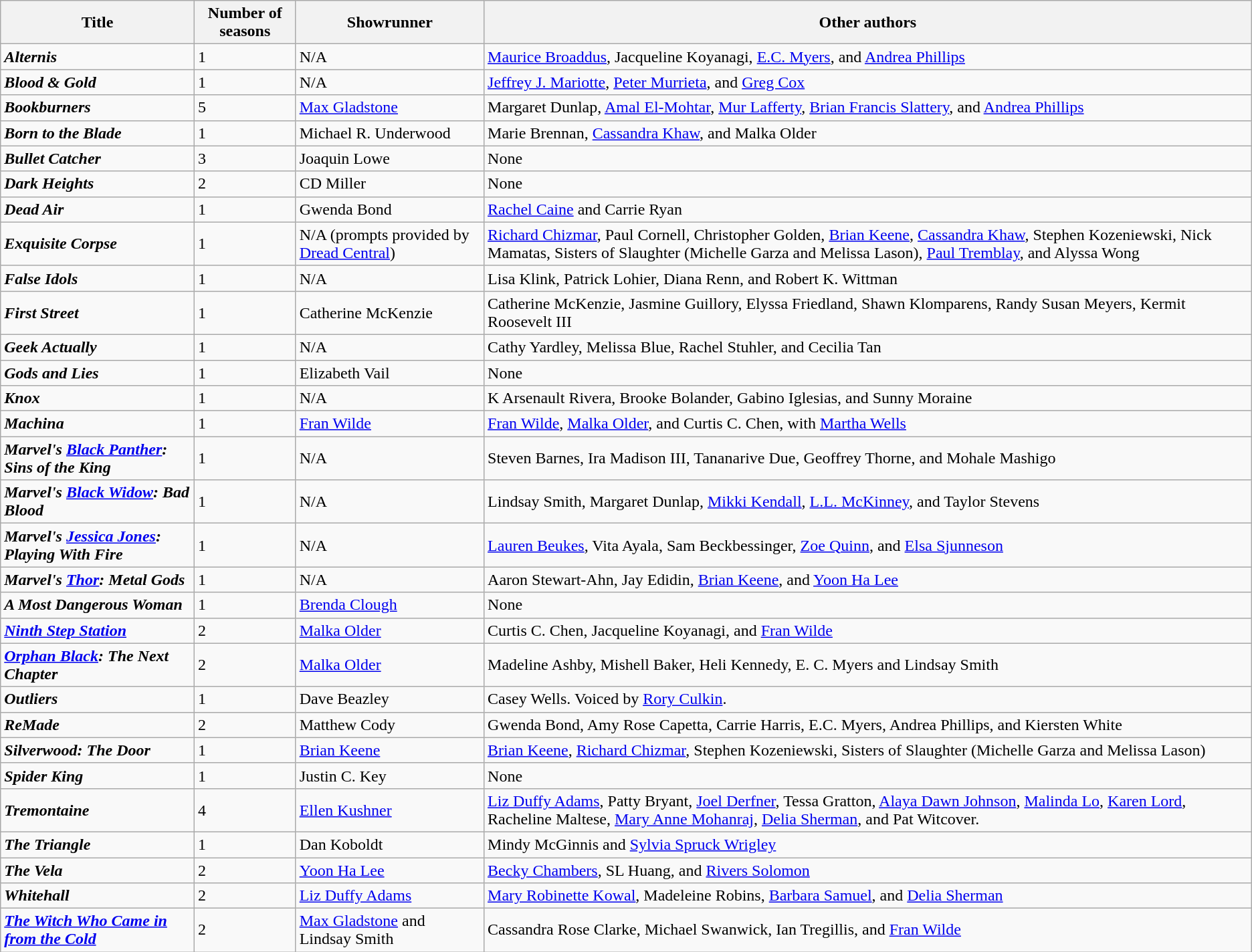<table class="wikitable">
<tr>
<th>Title</th>
<th>Number of seasons</th>
<th>Showrunner</th>
<th>Other authors</th>
</tr>
<tr>
<td><strong><em>Alternis</em></strong></td>
<td>1</td>
<td>N/A</td>
<td><a href='#'>Maurice Broaddus</a>, Jacqueline Koyanagi, <a href='#'>E.C. Myers</a>, and <a href='#'>Andrea Phillips</a></td>
</tr>
<tr>
<td><strong><em>Blood & Gold</em></strong></td>
<td>1</td>
<td>N/A</td>
<td><a href='#'>Jeffrey J. Mariotte</a>, <a href='#'>Peter Murrieta</a>, and <a href='#'>Greg Cox</a></td>
</tr>
<tr>
<td><strong><em>Bookburners</em></strong></td>
<td>5</td>
<td><a href='#'>Max Gladstone</a></td>
<td>Margaret Dunlap, <a href='#'>Amal El-Mohtar</a>, <a href='#'>Mur Lafferty</a>, <a href='#'>Brian Francis Slattery</a>, and <a href='#'>Andrea Phillips</a></td>
</tr>
<tr>
<td><strong><em>Born to the Blade</em></strong></td>
<td>1</td>
<td>Michael R. Underwood</td>
<td>Marie Brennan, <a href='#'>Cassandra Khaw</a>, and Malka Older</td>
</tr>
<tr>
<td><strong><em>Bullet Catcher</em></strong></td>
<td>3</td>
<td>Joaquin Lowe</td>
<td>None</td>
</tr>
<tr>
<td><strong><em>Dark Heights</em></strong></td>
<td>2</td>
<td>CD Miller</td>
<td>None</td>
</tr>
<tr>
<td><strong><em>Dead Air</em></strong></td>
<td>1</td>
<td>Gwenda Bond</td>
<td><a href='#'>Rachel Caine</a> and Carrie Ryan</td>
</tr>
<tr>
<td><strong><em>Exquisite Corpse</em></strong></td>
<td>1</td>
<td>N/A (prompts provided by <a href='#'>Dread Central</a>)</td>
<td><a href='#'>Richard Chizmar</a>, Paul Cornell, Christopher Golden, <a href='#'>Brian Keene</a>, <a href='#'>Cassandra Khaw</a>, Stephen Kozeniewski, Nick Mamatas, Sisters of Slaughter (Michelle Garza and Melissa Lason), <a href='#'>Paul Tremblay</a>, and Alyssa Wong</td>
</tr>
<tr>
<td><strong><em>False Idols</em></strong></td>
<td>1</td>
<td>N/A</td>
<td>Lisa Klink, Patrick Lohier, Diana Renn, and Robert K. Wittman</td>
</tr>
<tr>
<td><strong><em>First Street</em></strong></td>
<td>1</td>
<td>Catherine McKenzie</td>
<td>Catherine McKenzie, Jasmine Guillory, Elyssa Friedland, Shawn Klomparens, Randy Susan Meyers, Kermit Roosevelt III</td>
</tr>
<tr>
<td><strong><em>Geek Actually</em></strong></td>
<td>1</td>
<td>N/A</td>
<td>Cathy Yardley, Melissa Blue, Rachel Stuhler, and Cecilia Tan</td>
</tr>
<tr>
<td><strong><em>Gods and Lies</em></strong></td>
<td>1</td>
<td>Elizabeth Vail</td>
<td>None</td>
</tr>
<tr>
<td><strong><em>Knox</em></strong></td>
<td>1</td>
<td>N/A</td>
<td>K Arsenault Rivera, Brooke Bolander, Gabino Iglesias, and Sunny Moraine</td>
</tr>
<tr>
<td><strong><em>Machina</em></strong></td>
<td>1</td>
<td><a href='#'>Fran Wilde</a></td>
<td><a href='#'>Fran Wilde</a>, <a href='#'>Malka Older</a>, and Curtis C. Chen, with <a href='#'>Martha Wells</a></td>
</tr>
<tr>
<td><strong><em>Marvel's <a href='#'>Black Panther</a>: Sins of the King</em></strong></td>
<td>1</td>
<td>N/A</td>
<td>Steven Barnes, Ira Madison III, Tananarive Due, Geoffrey Thorne, and Mohale Mashigo</td>
</tr>
<tr>
<td><strong><em>Marvel's <a href='#'>Black Widow</a>: Bad Blood</em></strong></td>
<td>1</td>
<td>N/A</td>
<td>Lindsay Smith, Margaret Dunlap, <a href='#'>Mikki Kendall</a>, <a href='#'>L.L. McKinney</a>, and Taylor Stevens</td>
</tr>
<tr>
<td><strong><em>Marvel's <a href='#'>Jessica Jones</a>: Playing With Fire</em></strong></td>
<td>1</td>
<td>N/A</td>
<td><a href='#'>Lauren Beukes</a>, Vita Ayala, Sam Beckbessinger, <a href='#'>Zoe Quinn</a>, and <a href='#'>Elsa Sjunneson</a></td>
</tr>
<tr>
<td><strong><em>Marvel's <a href='#'>Thor</a>: Metal Gods</em></strong></td>
<td>1</td>
<td>N/A</td>
<td>Aaron Stewart-Ahn, Jay Edidin, <a href='#'>Brian Keene</a>, and <a href='#'>Yoon Ha Lee</a></td>
</tr>
<tr>
<td><strong><em>A Most Dangerous Woman</em></strong></td>
<td>1</td>
<td><a href='#'>Brenda Clough</a></td>
<td>None</td>
</tr>
<tr>
<td><strong><em><a href='#'>Ninth Step Station</a></em></strong></td>
<td>2</td>
<td><a href='#'>Malka Older</a></td>
<td>Curtis C. Chen, Jacqueline Koyanagi, and <a href='#'>Fran Wilde</a></td>
</tr>
<tr>
<td><strong><em><a href='#'>Orphan Black</a>: The Next Chapter</em></strong></td>
<td>2</td>
<td><a href='#'>Malka Older</a></td>
<td>Madeline Ashby, Mishell Baker, Heli Kennedy, E. C. Myers and Lindsay Smith</td>
</tr>
<tr>
<td><strong><em>Outliers</em></strong></td>
<td>1</td>
<td>Dave Beazley</td>
<td>Casey Wells. Voiced by <a href='#'>Rory Culkin</a>.</td>
</tr>
<tr>
<td><strong><em>ReMade</em></strong></td>
<td>2</td>
<td>Matthew Cody</td>
<td>Gwenda Bond, Amy Rose Capetta, Carrie Harris, E.C. Myers, Andrea Phillips, and Kiersten White</td>
</tr>
<tr>
<td><strong><em>Silverwood: The Door</em></strong></td>
<td>1</td>
<td><a href='#'>Brian Keene</a></td>
<td><a href='#'>Brian Keene</a>, <a href='#'>Richard Chizmar</a>, Stephen Kozeniewski, Sisters of Slaughter (Michelle Garza and Melissa Lason)</td>
</tr>
<tr>
<td><strong><em>Spider King</em></strong></td>
<td>1</td>
<td>Justin C. Key</td>
<td>None</td>
</tr>
<tr>
<td><strong><em>Tremontaine</em></strong></td>
<td>4</td>
<td><a href='#'>Ellen Kushner</a></td>
<td><a href='#'>Liz Duffy Adams</a>, Patty Bryant, <a href='#'>Joel Derfner</a>, Tessa Gratton, <a href='#'>Alaya Dawn Johnson</a>, <a href='#'>Malinda Lo</a>, <a href='#'>Karen Lord</a>, Racheline Maltese, <a href='#'>Mary Anne Mohanraj</a>, <a href='#'>Delia Sherman</a>, and Pat Witcover.</td>
</tr>
<tr>
<td><strong><em>The Triangle</em></strong></td>
<td>1</td>
<td>Dan Koboldt</td>
<td>Mindy McGinnis and <a href='#'>Sylvia Spruck Wrigley</a></td>
</tr>
<tr>
<td><strong><em>The Vela</em></strong></td>
<td>2</td>
<td><a href='#'>Yoon Ha Lee</a></td>
<td><a href='#'>Becky Chambers</a>, SL Huang, and <a href='#'>Rivers Solomon</a></td>
</tr>
<tr>
<td><strong><em>Whitehall</em></strong></td>
<td>2</td>
<td><a href='#'>Liz Duffy Adams</a></td>
<td><a href='#'>Mary Robinette Kowal</a>, Madeleine Robins, <a href='#'>Barbara Samuel</a>, and <a href='#'>Delia Sherman</a></td>
</tr>
<tr>
<td><strong><em><a href='#'>The Witch Who Came in from the Cold</a></em></strong></td>
<td>2</td>
<td><a href='#'>Max Gladstone</a> and Lindsay Smith</td>
<td>Cassandra Rose Clarke, Michael Swanwick, Ian Tregillis, and <a href='#'>Fran Wilde</a></td>
</tr>
</table>
